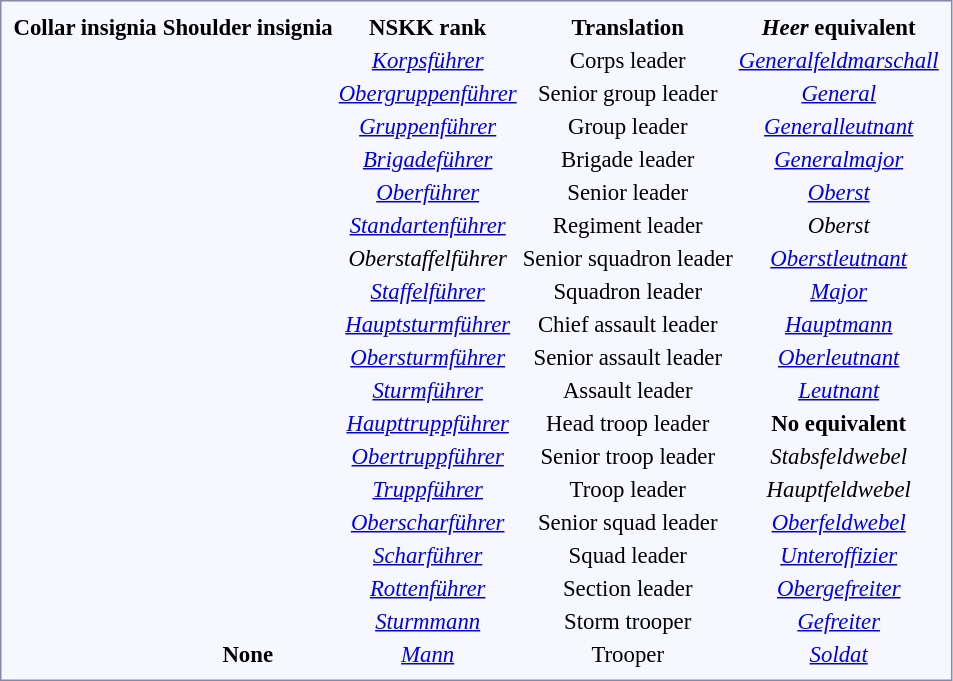<table style="border:1px solid #8888aa; background-color:#f7f8ff; padding:5px; font-size:95%; margin: 0px 12px 12px 0px;">
<tr style="text-align:center;">
<th>Collar insignia</th>
<th>Shoulder insignia</th>
<th>NSKK rank</th>
<th>Translation</th>
<th><em>Heer</em> equivalent</th>
</tr>
<tr style="text-align:center;">
<td></td>
<td></td>
<td><em><a href='#'>Korpsführer</a></em></td>
<td>Corps leader</td>
<td><em><a href='#'>Generalfeldmarschall</a></em></td>
</tr>
<tr style="text-align:center;">
<td></td>
<td rowspan=3></td>
<td><em><a href='#'>Obergruppenführer</a></em></td>
<td>Senior group leader</td>
<td><a href='#'><em>General</em></a></td>
</tr>
<tr style="text-align:center;">
<td></td>
<td><em><a href='#'>Gruppenführer</a></em></td>
<td>Group leader</td>
<td><em><a href='#'>Generalleutnant</a></em></td>
</tr>
<tr style="text-align:center;">
<td></td>
<td><em><a href='#'>Brigadeführer</a></em></td>
<td>Brigade leader</td>
<td><em><a href='#'>Generalmajor</a></em></td>
</tr>
<tr style="text-align:center;">
<td></td>
<td></td>
<td><em><a href='#'>Oberführer</a></em></td>
<td>Senior leader</td>
<td><em><a href='#'>Oberst</a></em></td>
</tr>
<tr style="text-align:center;">
<td></td>
<td rowspan=3></td>
<td><em><a href='#'>Standartenführer</a></em></td>
<td>Regiment leader</td>
<td><em>Oberst</em></td>
</tr>
<tr style="text-align:center;">
<td></td>
<td><em>Oberstaffelführer</em></td>
<td>Senior squadron leader</td>
<td><em><a href='#'>Oberstleutnant</a></em></td>
</tr>
<tr style="text-align:center;">
<td></td>
<td><em><a href='#'>Staffelführer</a></em></td>
<td>Squadron leader</td>
<td><a href='#'><em>Major</em></a></td>
</tr>
<tr style="text-align:center;">
<td></td>
<td rowspan=3></td>
<td><em><a href='#'>Hauptsturmführer</a></em></td>
<td>Chief assault leader</td>
<td><em><a href='#'>Hauptmann</a></em></td>
</tr>
<tr style="text-align:center;">
<td></td>
<td><em><a href='#'>Obersturmführer</a></em></td>
<td>Senior assault leader</td>
<td><em><a href='#'>Oberleutnant</a></em></td>
</tr>
<tr style="text-align:center;">
<td></td>
<td><em><a href='#'>Sturmführer</a></em></td>
<td>Assault leader</td>
<td><em><a href='#'>Leutnant</a></em></td>
</tr>
<tr style="text-align:center;">
<td></td>
<td rowspan=7></td>
<td><em><a href='#'>Haupttruppführer</a></em></td>
<td>Head troop leader</td>
<td><strong>No equivalent</strong></td>
</tr>
<tr style="text-align:center;">
<td></td>
<td><em><a href='#'>Obertruppführer</a></em></td>
<td>Senior troop leader</td>
<td><em>Stabsfeldwebel</em></td>
</tr>
<tr style="text-align:center;">
<td></td>
<td><em><a href='#'>Truppführer</a></em></td>
<td>Troop leader</td>
<td><em>Hauptfeldwebel</em></td>
</tr>
<tr style="text-align:center;">
<td></td>
<td><em><a href='#'>Oberscharführer</a></em></td>
<td>Senior squad leader</td>
<td><a href='#'><em>Oberfeldwebel</em></a></td>
</tr>
<tr style="text-align:center;">
<td></td>
<td><em><a href='#'>Scharführer</a></em></td>
<td>Squad leader</td>
<td><em><a href='#'>Unteroffizier</a></em></td>
</tr>
<tr style="text-align:center;">
<td></td>
<td><em><a href='#'>Rottenführer</a></em></td>
<td>Section leader</td>
<td><em><a href='#'>Obergefreiter</a></em></td>
</tr>
<tr style="text-align:center;">
<td></td>
<td><em><a href='#'>Sturmmann</a></em></td>
<td>Storm trooper</td>
<td><em><a href='#'>Gefreiter</a></em></td>
</tr>
<tr style="text-align:center;">
<td></td>
<td><strong>None</strong></td>
<td><a href='#'><em>Mann</em></a></td>
<td>Trooper</td>
<td><a href='#'><em>Soldat</em></a></td>
</tr>
</table>
